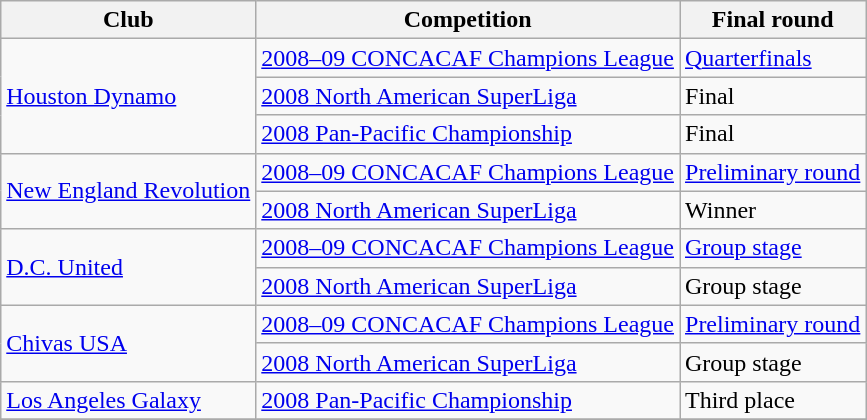<table class="wikitable">
<tr>
<th>Club</th>
<th>Competition</th>
<th>Final round</th>
</tr>
<tr>
<td rowspan=3><a href='#'>Houston Dynamo</a></td>
<td><a href='#'>2008–09 CONCACAF Champions League</a></td>
<td><a href='#'>Quarterfinals</a></td>
</tr>
<tr>
<td rowspan=1><a href='#'>2008 North American SuperLiga</a></td>
<td>Final</td>
</tr>
<tr>
<td rowspan=1><a href='#'>2008 Pan-Pacific Championship</a></td>
<td>Final</td>
</tr>
<tr>
<td rowspan=2><a href='#'>New England Revolution</a></td>
<td><a href='#'>2008–09 CONCACAF Champions League</a></td>
<td><a href='#'>Preliminary round</a></td>
</tr>
<tr>
<td rowspan=1><a href='#'>2008 North American SuperLiga</a></td>
<td>Winner</td>
</tr>
<tr>
<td rowspan=2><a href='#'>D.C. United</a></td>
<td><a href='#'>2008–09 CONCACAF Champions League</a></td>
<td><a href='#'>Group stage</a></td>
</tr>
<tr>
<td rowspan=1><a href='#'>2008 North American SuperLiga</a></td>
<td>Group stage</td>
</tr>
<tr>
<td rowspan=2><a href='#'>Chivas USA</a></td>
<td><a href='#'>2008–09 CONCACAF Champions League</a></td>
<td><a href='#'>Preliminary round</a></td>
</tr>
<tr>
<td rowspan=1><a href='#'>2008 North American SuperLiga</a></td>
<td>Group stage</td>
</tr>
<tr>
<td rowspan=1><a href='#'>Los Angeles Galaxy</a></td>
<td><a href='#'>2008 Pan-Pacific Championship</a></td>
<td>Third place</td>
</tr>
<tr>
</tr>
</table>
